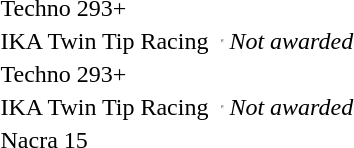<table>
<tr>
<td>Techno 293+<br></td>
<td></td>
<td></td>
<td></td>
</tr>
<tr>
<td>IKA Twin Tip Racing<br></td>
<td></td>
<td><hr></td>
<td><em>Not awarded</em></td>
</tr>
<tr>
<td>Techno 293+<br></td>
<td></td>
<td></td>
<td></td>
</tr>
<tr>
<td>IKA Twin Tip Racing<br></td>
<td></td>
<td><hr></td>
<td><em>Not awarded</em></td>
</tr>
<tr>
<td>Nacra 15<br></td>
<td></td>
<td></td>
<td></td>
</tr>
</table>
